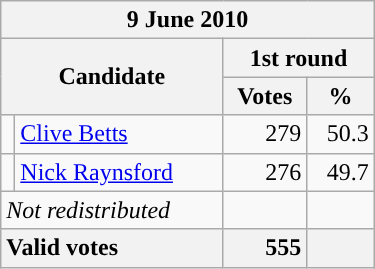<table class="wikitable" style="min-width:250px;">
<tr>
<th colspan="4">9 June 2010</th>
</tr>
<tr>
<th colspan="2" rowspan="2">Candidate</th>
<th colspan="2">1st round</th>
</tr>
<tr>
<th>Votes</th>
<th>%</th>
</tr>
<tr>
<td style="color:inherit;background-color: "></td>
<td><a href='#'>Clive Betts</a></td>
<td align="right">279</td>
<td align="right">50.3</td>
</tr>
<tr>
<td style="color:inherit;background-color: "></td>
<td><a href='#'>Nick Raynsford</a></td>
<td align="right">276</td>
<td align="right">49.7</td>
</tr>
<tr>
<td colspan="2"><em>Not redistributed</em></td>
<td align="right"></td>
<td align="right"></td>
</tr>
<tr>
<th style="text-align:left;" colspan="2"><strong>Valid votes</strong></th>
<th style="text-align:right;">555</th>
<th style="text-align:right;"></th>
</tr>
</table>
